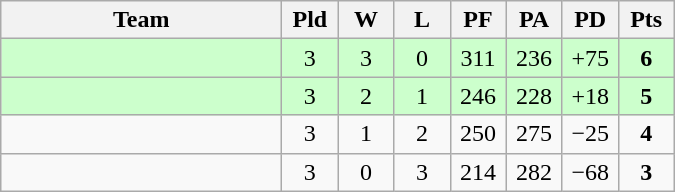<table class=wikitable style="text-align:center">
<tr>
<th width=180>Team</th>
<th width=30>Pld</th>
<th width=30>W</th>
<th width=30>L</th>
<th width=30>PF</th>
<th width=30>PA</th>
<th width=30>PD</th>
<th width=30>Pts</th>
</tr>
<tr bgcolor="#ccffcc">
<td align=left></td>
<td>3</td>
<td>3</td>
<td>0</td>
<td>311</td>
<td>236</td>
<td>+75</td>
<td><strong>6</strong></td>
</tr>
<tr bgcolor="#ccffcc">
<td align=left></td>
<td>3</td>
<td>2</td>
<td>1</td>
<td>246</td>
<td>228</td>
<td>+18</td>
<td><strong>5</strong></td>
</tr>
<tr align=center>
<td align=left></td>
<td>3</td>
<td>1</td>
<td>2</td>
<td>250</td>
<td>275</td>
<td>−25</td>
<td><strong>4</strong></td>
</tr>
<tr align=center>
<td align=left></td>
<td>3</td>
<td>0</td>
<td>3</td>
<td>214</td>
<td>282</td>
<td>−68</td>
<td><strong>3</strong></td>
</tr>
</table>
